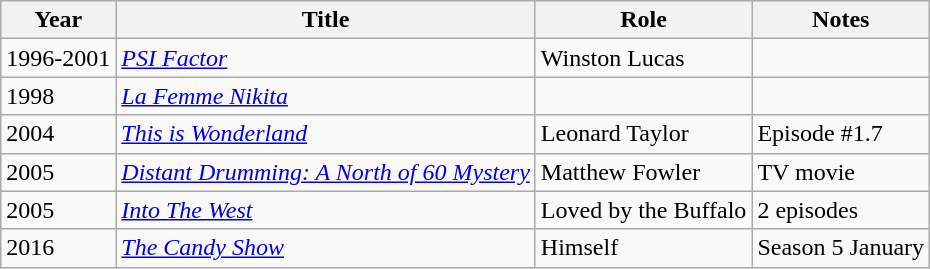<table class="wikitable sortable">
<tr>
<th>Year</th>
<th>Title</th>
<th>Role</th>
<th>Notes</th>
</tr>
<tr>
<td>1996-2001</td>
<td><em><a href='#'>PSI Factor</a></em></td>
<td>Winston Lucas</td>
<td></td>
</tr>
<tr>
<td>1998</td>
<td><em><a href='#'>La Femme Nikita</a></em></td>
<td></td>
<td></td>
</tr>
<tr>
<td>2004</td>
<td><em><a href='#'>This is Wonderland</a></em></td>
<td>Leonard Taylor</td>
<td>Episode #1.7</td>
</tr>
<tr>
<td>2005</td>
<td><em><a href='#'>Distant Drumming: A North of 60 Mystery</a></em></td>
<td>Matthew Fowler</td>
<td>TV movie</td>
</tr>
<tr>
<td>2005</td>
<td><em><a href='#'>Into The West</a></em></td>
<td>Loved by the Buffalo</td>
<td>2 episodes</td>
</tr>
<tr>
<td>2016</td>
<td><em><a href='#'>The Candy Show</a></em></td>
<td>Himself</td>
<td>Season 5 January </td>
</tr>
</table>
